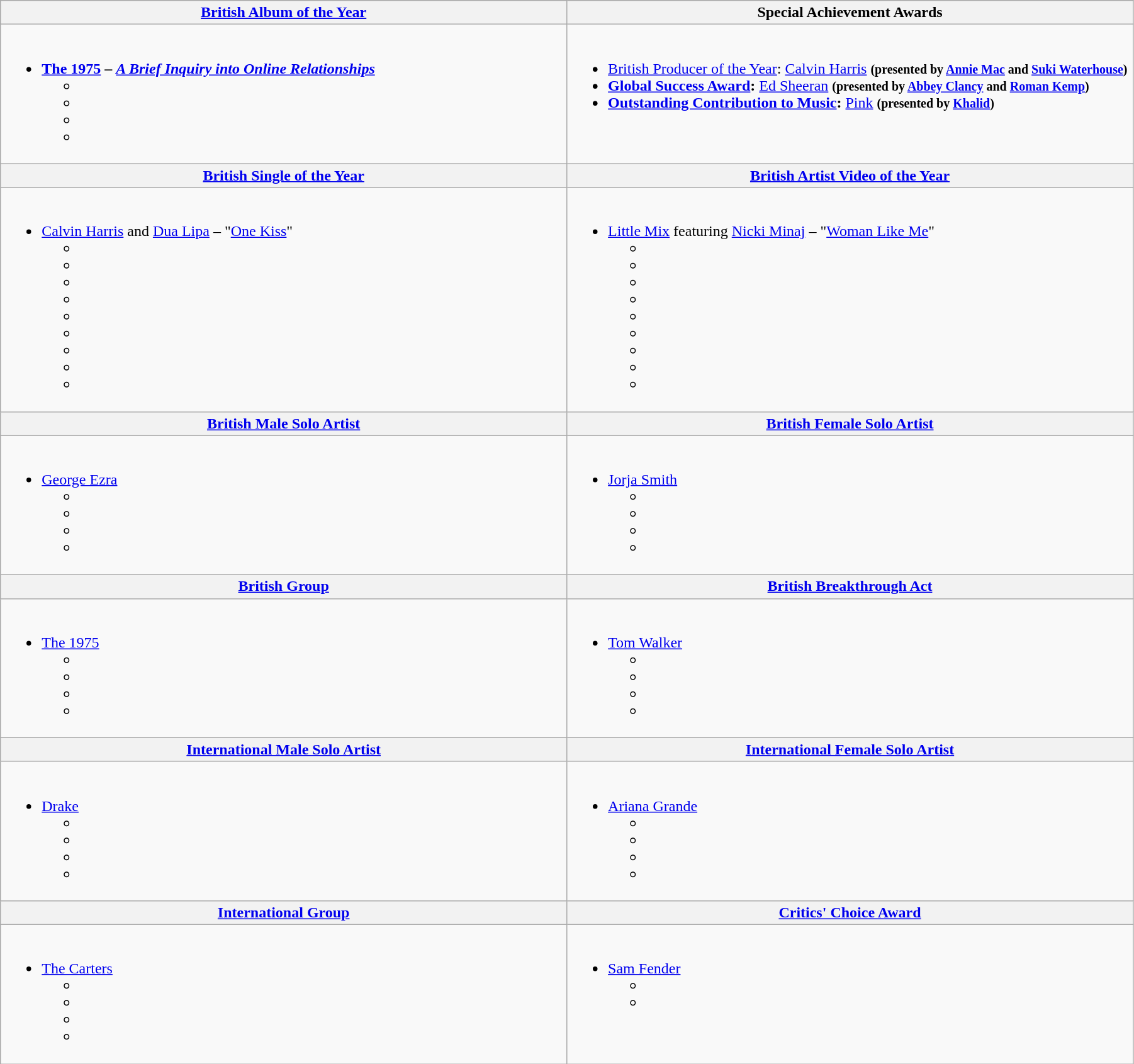<table class="wikitable" style="width:95%">
<tr bgcolor="#bebebe">
<th width="50%"><a href='#'>British Album of the Year</a><br></th>
<th width="50%">Special Achievement Awards</th>
</tr>
<tr>
<td valign="top"><br><ul><li><strong><a href='#'>The 1975</a> – <em><a href='#'>A Brief Inquiry into Online Relationships</a><strong><em><ul><li></li><li></li><li></li><li></li></ul></li></ul></td>
<td valign="top"><br><ul><li><a href='#'>British Producer of the Year</a>: </strong><a href='#'>Calvin Harris</a><strong> <small>(presented by <a href='#'>Annie Mac</a> and <a href='#'>Suki Waterhouse</a>)</small></li><li><a href='#'>Global Success Award</a>: </strong><a href='#'>Ed Sheeran</a><strong> <small>(presented by <a href='#'>Abbey Clancy</a> and <a href='#'>Roman Kemp</a>)</small></li><li><a href='#'>Outstanding Contribution to Music</a>: </strong><a href='#'>Pink</a><strong> <small>(presented by <a href='#'>Khalid</a>)</small></li></ul></td>
</tr>
<tr>
<th width="50%"><a href='#'>British Single of the Year</a><br></th>
<th width="50%"><a href='#'>British Artist Video of the Year</a><br></th>
</tr>
<tr>
<td valign="top"><br><ul><li></strong><a href='#'>Calvin Harris</a> and <a href='#'>Dua Lipa</a> – "<a href='#'>One Kiss</a>"<strong><ul><li></li><li></li><li></li><li></li><li></li><li></li><li></li><li></li><li></li></ul></li></ul></td>
<td valign="top"><br><ul><li></strong><a href='#'>Little Mix</a> featuring <a href='#'>Nicki Minaj</a> – "<a href='#'>Woman Like Me</a>"<strong><ul><li></li><li></li><li></li><li></li><li></li><li></li><li></li><li></li><li></li></ul></li></ul></td>
</tr>
<tr>
<th width="50%"><a href='#'>British Male Solo Artist</a><br></th>
<th width="50%"><a href='#'>British Female Solo Artist</a><br></th>
</tr>
<tr>
<td valign="top"><br><ul><li></strong><a href='#'>George Ezra</a><strong><ul><li></li><li></li><li></li><li></li></ul></li></ul></td>
<td valign="top"><br><ul><li></strong><a href='#'>Jorja Smith</a><strong><ul><li></li><li></li><li></li><li></li></ul></li></ul></td>
</tr>
<tr>
<th width="50%"><a href='#'>British Group</a><br></th>
<th width="50%"><a href='#'>British Breakthrough Act</a><br></th>
</tr>
<tr>
<td valign="top"><br><ul><li></strong><a href='#'>The 1975</a><strong><ul><li></li><li></li><li></li><li></li></ul></li></ul></td>
<td valign="top"><br><ul><li></strong><a href='#'>Tom Walker</a><strong><ul><li></li><li></li><li></li><li></li></ul></li></ul></td>
</tr>
<tr>
<th width="50%"><a href='#'>International Male Solo Artist</a><br></th>
<th width="50%"><a href='#'>International Female Solo Artist</a><br></th>
</tr>
<tr>
<td valign="top"><br><ul><li></strong><a href='#'>Drake</a><strong><ul><li></li><li></li><li></li><li></li></ul></li></ul></td>
<td valign="top"><br><ul><li></strong><a href='#'>Ariana Grande</a><strong><ul><li></li><li></li><li></li><li></li></ul></li></ul></td>
</tr>
<tr>
<th width="50%"><a href='#'>International Group</a><br></th>
<th width="50%"><a href='#'>Critics' Choice Award</a><br></th>
</tr>
<tr>
<td valign="top"><br><ul><li></strong><a href='#'>The Carters</a><strong><ul><li></li><li></li><li></li><li></li></ul></li></ul></td>
<td valign="top"><br><ul><li></strong><a href='#'>Sam Fender</a><strong><ul><li></li><li></li></ul></li></ul></td>
</tr>
</table>
